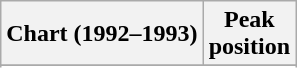<table class="wikitable sortable">
<tr>
<th align="left">Chart (1992–1993)</th>
<th align="center">Peak<br>position</th>
</tr>
<tr>
</tr>
<tr>
</tr>
</table>
